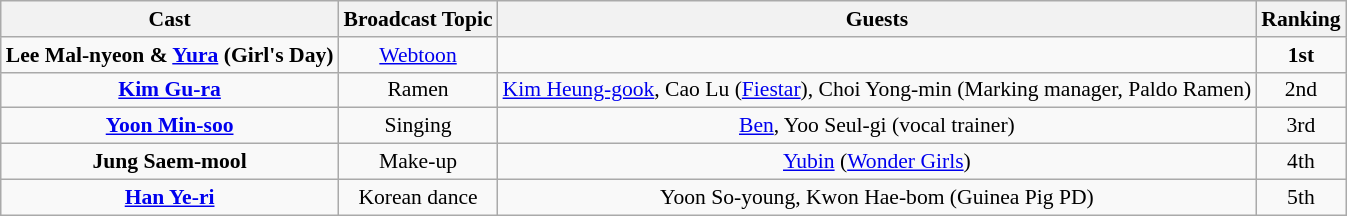<table class="wikitable" style="font-size:90%;">
<tr>
<th>Cast</th>
<th>Broadcast Topic</th>
<th>Guests</th>
<th>Ranking</th>
</tr>
<tr align="center">
<td><strong>Lee Mal-nyeon & <a href='#'>Yura</a> (Girl's Day)</strong></td>
<td><a href='#'>Webtoon</a></td>
<td></td>
<td><strong>1st</strong></td>
</tr>
<tr align="center">
<td><strong><a href='#'>Kim Gu-ra</a></strong></td>
<td>Ramen</td>
<td><a href='#'>Kim Heung-gook</a>, Cao Lu (<a href='#'>Fiestar</a>), Choi Yong-min (Marking manager, Paldo Ramen)</td>
<td>2nd</td>
</tr>
<tr align="center">
<td><strong><a href='#'>Yoon Min-soo</a></strong></td>
<td>Singing</td>
<td><a href='#'>Ben</a>, Yoo Seul-gi (vocal trainer)</td>
<td>3rd</td>
</tr>
<tr align="center">
<td><strong>Jung Saem-mool</strong></td>
<td>Make-up</td>
<td><a href='#'>Yubin</a> (<a href='#'>Wonder Girls</a>)</td>
<td>4th</td>
</tr>
<tr align="center">
<td><strong><a href='#'>Han Ye-ri</a></strong></td>
<td>Korean dance</td>
<td>Yoon So-young, Kwon Hae-bom (Guinea Pig PD)</td>
<td>5th</td>
</tr>
</table>
